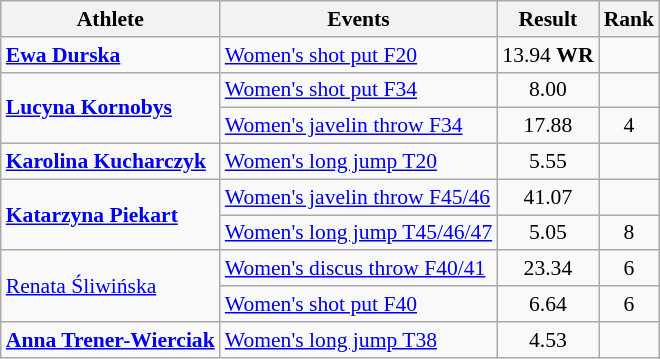<table class=wikitable style="font-size:90%">
<tr>
<th>Athlete</th>
<th>Events</th>
<th>Result</th>
<th>Rank</th>
</tr>
<tr>
<td><strong><a href='#'>Ewa Durska</a></strong></td>
<td><a href='#'>Women's shot put F20</a></td>
<td align="center">13.94 <strong>WR</strong></td>
<td align="center"></td>
</tr>
<tr>
<td rowspan=2><strong><a href='#'>Lucyna Kornobys</a></strong></td>
<td><a href='#'>Women's shot put F34</a></td>
<td align="center">8.00</td>
<td align="center"></td>
</tr>
<tr>
<td><a href='#'>Women's javelin throw F34</a></td>
<td align="center">17.88</td>
<td align="center">4</td>
</tr>
<tr>
<td><strong><a href='#'>Karolina Kucharczyk</a></strong></td>
<td><a href='#'>Women's long jump T20</a></td>
<td align="center">5.55</td>
<td align="center"></td>
</tr>
<tr>
<td rowspan=2><strong><a href='#'>Katarzyna Piekart</a></strong></td>
<td><a href='#'>Women's javelin throw F45/46</a></td>
<td align="center">41.07</td>
<td align="center"></td>
</tr>
<tr>
<td><a href='#'>Women's long jump T45/46/47</a></td>
<td align="center">5.05</td>
<td align="center">8</td>
</tr>
<tr>
<td rowspan=2><a href='#'>Renata Śliwińska</a></td>
<td><a href='#'>Women's discus throw F40/41</a></td>
<td align="center">23.34</td>
<td align="center">6</td>
</tr>
<tr>
<td><a href='#'>Women's shot put F40</a></td>
<td align="center">6.64</td>
<td align="center">6</td>
</tr>
<tr>
<td><strong><a href='#'>Anna Trener-Wierciak</a></strong></td>
<td><a href='#'>Women's long jump T38</a></td>
<td align="center">4.53</td>
<td align="center"></td>
</tr>
</table>
